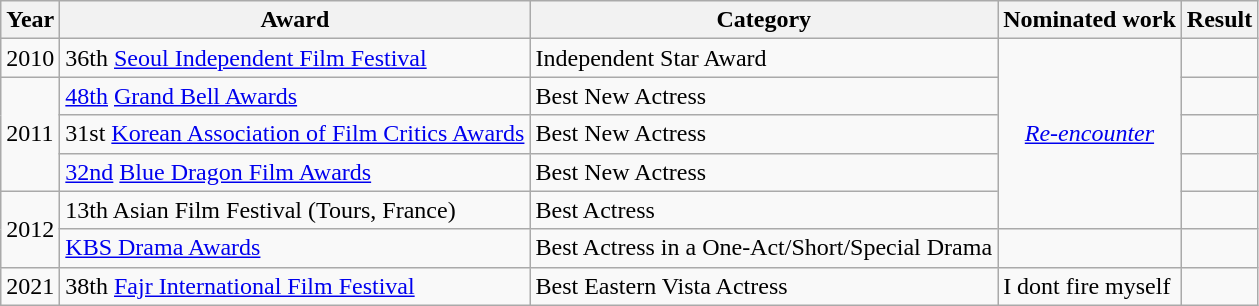<table class="wikitable">
<tr>
<th>Year</th>
<th>Award</th>
<th>Category</th>
<th>Nominated work</th>
<th>Result</th>
</tr>
<tr>
<td>2010</td>
<td>36th <a href='#'>Seoul Independent Film Festival</a></td>
<td>Independent Star Award</td>
<td rowspan=5 style="text-align:center;"><em><a href='#'>Re-encounter</a></em></td>
<td></td>
</tr>
<tr>
<td rowspan=3>2011</td>
<td><a href='#'>48th</a> <a href='#'>Grand Bell Awards</a></td>
<td>Best New Actress</td>
<td></td>
</tr>
<tr>
<td>31st <a href='#'>Korean Association of Film Critics Awards</a></td>
<td>Best New Actress</td>
<td></td>
</tr>
<tr>
<td><a href='#'>32nd</a> <a href='#'>Blue Dragon Film Awards</a></td>
<td>Best New Actress</td>
<td></td>
</tr>
<tr>
<td rowspan=2>2012</td>
<td>13th Asian Film Festival (Tours, France)</td>
<td>Best Actress</td>
<td></td>
</tr>
<tr>
<td><a href='#'>KBS Drama Awards</a></td>
<td>Best Actress in a One-Act/Short/Special Drama</td>
<td></td>
<td></td>
</tr>
<tr>
<td rowspan=3>2021</td>
<td 38th>38th <a href='#'>Fajr International Film Festival</a></td>
<td>Best Eastern Vista Actress</td>
<td>I dont fire myself</td>
<td></td>
</tr>
</table>
